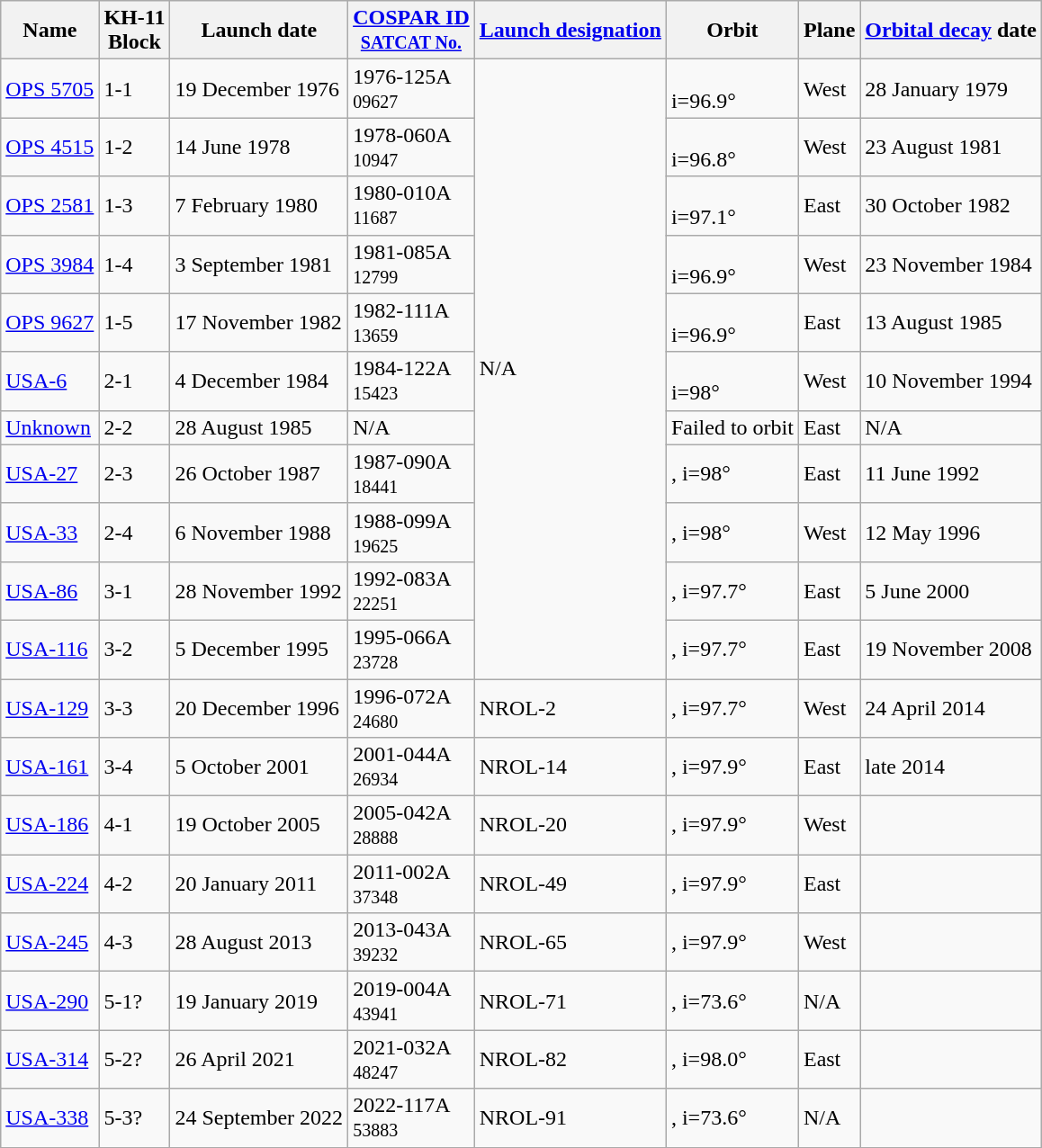<table class="wikitable">
<tr>
<th>Name</th>
<th>KH-11<br>Block</th>
<th>Launch date</th>
<th><a href='#'>COSPAR ID</a><br><small><a href='#'>SATCAT No.</a></small></th>
<th><a href='#'>Launch designation</a></th>
<th>Orbit</th>
<th>Plane</th>
<th><a href='#'>Orbital decay</a> date</th>
</tr>
<tr>
<td><a href='#'>OPS 5705</a></td>
<td>1-1</td>
<td>19 December 1976</td>
<td>1976-125A <br><small>09627</small></td>
<td rowspan="11">N/A</td>
<td><br>i=96.9°</td>
<td>West</td>
<td>28 January 1979</td>
</tr>
<tr>
<td><a href='#'>OPS 4515</a></td>
<td>1-2</td>
<td>14 June 1978</td>
<td>1978-060A <br><small>10947</small></td>
<td><br>i=96.8°</td>
<td>West</td>
<td>23 August 1981</td>
</tr>
<tr>
<td><a href='#'>OPS 2581</a></td>
<td>1-3</td>
<td>7 February 1980</td>
<td>1980-010A <br><small>11687</small></td>
<td><br>i=97.1°</td>
<td>East</td>
<td>30 October 1982</td>
</tr>
<tr>
<td><a href='#'>OPS 3984</a></td>
<td>1-4</td>
<td>3 September 1981</td>
<td>1981-085A <br><small>12799</small></td>
<td><br>i=96.9°</td>
<td>West</td>
<td>23 November 1984</td>
</tr>
<tr>
<td><a href='#'>OPS 9627</a></td>
<td>1-5</td>
<td>17 November 1982</td>
<td>1982-111A <br><small>13659</small></td>
<td><br>i=96.9°</td>
<td>East</td>
<td>13 August 1985</td>
</tr>
<tr>
<td><a href='#'>USA-6</a></td>
<td>2-1</td>
<td>4 December 1984</td>
<td>1984-122A <br><small>15423</small></td>
<td><br>i=98° </td>
<td>West</td>
<td>10 November 1994</td>
</tr>
<tr>
<td><a href='#'>Unknown</a></td>
<td>2-2</td>
<td>28 August 1985</td>
<td>N/A</td>
<td>Failed to orbit</td>
<td>East</td>
<td>N/A</td>
</tr>
<tr>
<td><a href='#'>USA-27</a></td>
<td>2-3</td>
<td>26 October 1987</td>
<td>1987-090A <br><small>18441</small></td>
<td>, i=98° </td>
<td>East</td>
<td>11 June 1992</td>
</tr>
<tr>
<td><a href='#'>USA-33</a></td>
<td>2-4</td>
<td>6 November 1988</td>
<td>1988-099A <br><small>19625</small></td>
<td>, i=98° </td>
<td>West</td>
<td>12 May 1996</td>
</tr>
<tr>
<td><a href='#'>USA-86</a></td>
<td>3-1</td>
<td>28 November 1992</td>
<td>1992-083A <br><small>22251</small></td>
<td>, i=97.7° </td>
<td>East</td>
<td>5 June 2000</td>
</tr>
<tr>
<td><a href='#'>USA-116</a></td>
<td>3-2</td>
<td>5 December 1995</td>
<td>1995-066A <br><small>23728</small></td>
<td>, i=97.7° </td>
<td>East</td>
<td>19 November 2008</td>
</tr>
<tr>
<td><a href='#'>USA-129</a></td>
<td>3-3</td>
<td>20 December 1996</td>
<td>1996-072A <br><small>24680</small></td>
<td>NROL-2</td>
<td>, i=97.7° </td>
<td>West</td>
<td>24 April 2014 </td>
</tr>
<tr>
<td><a href='#'>USA-161</a></td>
<td>3-4</td>
<td>5 October 2001</td>
<td>2001-044A <br><small>26934</small></td>
<td>NROL-14</td>
<td>, i=97.9° </td>
<td>East</td>
<td>late 2014 </td>
</tr>
<tr>
<td><a href='#'>USA-186</a></td>
<td>4-1</td>
<td>19 October 2005</td>
<td>2005-042A<br><small>28888</small></td>
<td>NROL-20</td>
<td>, i=97.9° </td>
<td>West</td>
<td></td>
</tr>
<tr>
<td><a href='#'>USA-224</a></td>
<td>4-2</td>
<td>20 January 2011</td>
<td>2011-002A <br><small>37348</small></td>
<td>NROL-49</td>
<td>, i=97.9° </td>
<td>East</td>
<td></td>
</tr>
<tr>
<td><a href='#'>USA-245</a></td>
<td>4-3</td>
<td>28 August 2013</td>
<td>2013-043A <br><small>39232</small></td>
<td>NROL-65</td>
<td>, i=97.9° </td>
<td>West</td>
<td></td>
</tr>
<tr>
<td><a href='#'>USA-290</a></td>
<td>5-1?</td>
<td>19 January 2019</td>
<td>2019-004A <br><small>43941</small></td>
<td>NROL-71</td>
<td>, i=73.6° </td>
<td>N/A</td>
<td></td>
</tr>
<tr>
<td><a href='#'>USA-314</a></td>
<td>5-2?</td>
<td>26 April 2021</td>
<td>2021-032A <br><small>48247</small></td>
<td>NROL-82</td>
<td>, i=98.0° </td>
<td>East</td>
<td></td>
</tr>
<tr>
<td><a href='#'>USA-338</a></td>
<td>5-3?</td>
<td>24 September 2022</td>
<td>2022-117A <br><small>53883</small></td>
<td>NROL-91</td>
<td>, i=73.6° </td>
<td>N/A</td>
<td></td>
</tr>
</table>
